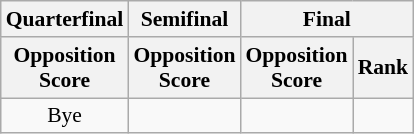<table class="wikitable" style="font-size:90%;text-align:center">
<tr>
<th>Quarterfinal</th>
<th>Semifinal</th>
<th colspan="2">Final</th>
</tr>
<tr>
<th>Opposition<br>Score</th>
<th>Opposition<br>Score</th>
<th>Opposition<br>Score</th>
<th>Rank</th>
</tr>
<tr>
<td>Bye</td>
<td></td>
<td></td>
<td></td>
</tr>
</table>
